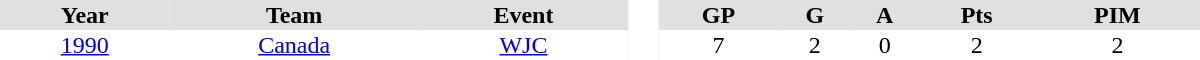<table border="0" cellpadding="1" cellspacing="0" style="text-align:center; width:50em">
<tr ALIGN="centre" bgcolor="#e0e0e0">
<th>Year</th>
<th>Team</th>
<th>Event</th>
<th rowspan="99" bgcolor="#ffffff"> </th>
<th>GP</th>
<th>G</th>
<th>A</th>
<th>Pts</th>
<th>PIM</th>
</tr>
<tr>
<td><a href='#'>1990</a></td>
<td><a href='#'>Canada</a></td>
<td><a href='#'>WJC</a></td>
<td>7</td>
<td>2</td>
<td>0</td>
<td>2</td>
<td>2</td>
</tr>
</table>
